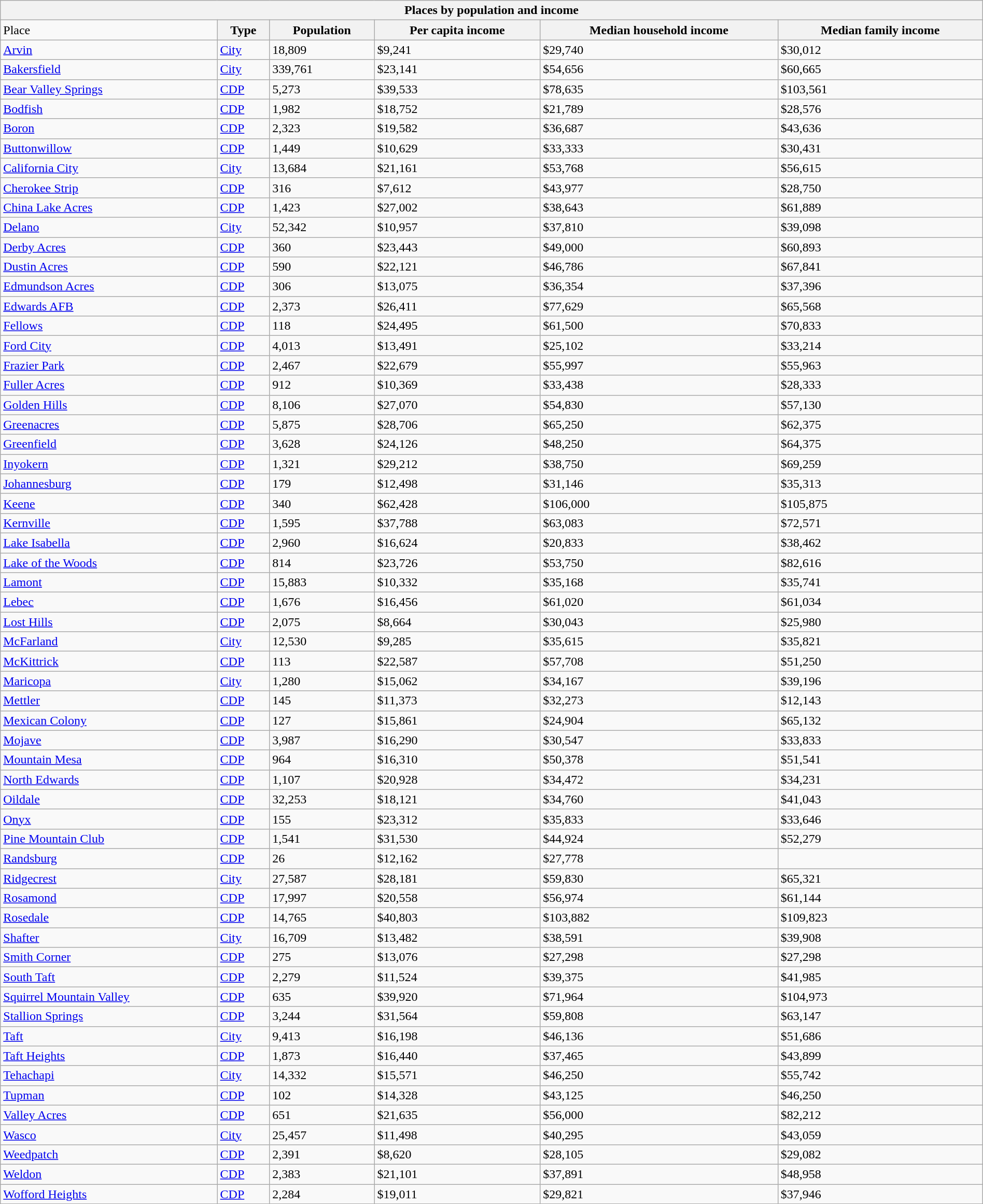<table class="wikitable collapsible collapsed sortable" style="width: 100%;">
<tr>
<th colspan="6">Places by population and income</th>
</tr>
<tr>
<td>Place</td>
<th>Type</th>
<th>Population</th>
<th data-sort-type="currency">Per capita income</th>
<th data-sort-type="currency">Median household income</th>
<th data-sort-type="currency">Median family income</th>
</tr>
<tr>
<td><a href='#'>Arvin</a></td>
<td><a href='#'>City</a></td>
<td>18,809</td>
<td>$9,241</td>
<td>$29,740</td>
<td>$30,012</td>
</tr>
<tr>
<td><a href='#'>Bakersfield</a></td>
<td><a href='#'>City</a></td>
<td>339,761</td>
<td>$23,141</td>
<td>$54,656</td>
<td>$60,665</td>
</tr>
<tr>
<td><a href='#'>Bear Valley Springs</a></td>
<td><a href='#'>CDP</a></td>
<td>5,273</td>
<td>$39,533</td>
<td>$78,635</td>
<td>$103,561</td>
</tr>
<tr>
<td><a href='#'>Bodfish</a></td>
<td><a href='#'>CDP</a></td>
<td>1,982</td>
<td>$18,752</td>
<td>$21,789</td>
<td>$28,576</td>
</tr>
<tr>
<td><a href='#'>Boron</a></td>
<td><a href='#'>CDP</a></td>
<td>2,323</td>
<td>$19,582</td>
<td>$36,687</td>
<td>$43,636</td>
</tr>
<tr>
<td><a href='#'>Buttonwillow</a></td>
<td><a href='#'>CDP</a></td>
<td>1,449</td>
<td>$10,629</td>
<td>$33,333</td>
<td>$30,431</td>
</tr>
<tr>
<td><a href='#'>California City</a></td>
<td><a href='#'>City</a></td>
<td>13,684</td>
<td>$21,161</td>
<td>$53,768</td>
<td>$56,615</td>
</tr>
<tr>
<td><a href='#'>Cherokee Strip</a></td>
<td><a href='#'>CDP</a></td>
<td>316</td>
<td>$7,612</td>
<td>$43,977</td>
<td>$28,750</td>
</tr>
<tr>
<td><a href='#'>China Lake Acres</a></td>
<td><a href='#'>CDP</a></td>
<td>1,423</td>
<td>$27,002</td>
<td>$38,643</td>
<td>$61,889</td>
</tr>
<tr>
<td><a href='#'>Delano</a></td>
<td><a href='#'>City</a></td>
<td>52,342</td>
<td>$10,957</td>
<td>$37,810</td>
<td>$39,098</td>
</tr>
<tr>
<td><a href='#'>Derby Acres</a></td>
<td><a href='#'>CDP</a></td>
<td>360</td>
<td>$23,443</td>
<td>$49,000</td>
<td>$60,893</td>
</tr>
<tr>
<td><a href='#'>Dustin Acres</a></td>
<td><a href='#'>CDP</a></td>
<td>590</td>
<td>$22,121</td>
<td>$46,786</td>
<td>$67,841</td>
</tr>
<tr>
<td><a href='#'>Edmundson Acres</a></td>
<td><a href='#'>CDP</a></td>
<td>306</td>
<td>$13,075</td>
<td>$36,354</td>
<td>$37,396</td>
</tr>
<tr>
<td><a href='#'>Edwards AFB</a></td>
<td><a href='#'>CDP</a></td>
<td>2,373</td>
<td>$26,411</td>
<td>$77,629</td>
<td>$65,568</td>
</tr>
<tr>
<td><a href='#'>Fellows</a></td>
<td><a href='#'>CDP</a></td>
<td>118</td>
<td>$24,495</td>
<td>$61,500</td>
<td>$70,833</td>
</tr>
<tr>
<td><a href='#'>Ford City</a></td>
<td><a href='#'>CDP</a></td>
<td>4,013</td>
<td>$13,491</td>
<td>$25,102</td>
<td>$33,214</td>
</tr>
<tr>
<td><a href='#'>Frazier Park</a></td>
<td><a href='#'>CDP</a></td>
<td>2,467</td>
<td>$22,679</td>
<td>$55,997</td>
<td>$55,963</td>
</tr>
<tr>
<td><a href='#'>Fuller Acres</a></td>
<td><a href='#'>CDP</a></td>
<td>912</td>
<td>$10,369</td>
<td>$33,438</td>
<td>$28,333</td>
</tr>
<tr>
<td><a href='#'>Golden Hills</a></td>
<td><a href='#'>CDP</a></td>
<td>8,106</td>
<td>$27,070</td>
<td>$54,830</td>
<td>$57,130</td>
</tr>
<tr>
<td><a href='#'>Greenacres</a></td>
<td><a href='#'>CDP</a></td>
<td>5,875</td>
<td>$28,706</td>
<td>$65,250</td>
<td>$62,375</td>
</tr>
<tr>
<td><a href='#'>Greenfield</a></td>
<td><a href='#'>CDP</a></td>
<td>3,628</td>
<td>$24,126</td>
<td>$48,250</td>
<td>$64,375</td>
</tr>
<tr>
<td><a href='#'>Inyokern</a></td>
<td><a href='#'>CDP</a></td>
<td>1,321</td>
<td>$29,212</td>
<td>$38,750</td>
<td>$69,259</td>
</tr>
<tr>
<td><a href='#'>Johannesburg</a></td>
<td><a href='#'>CDP</a></td>
<td>179</td>
<td>$12,498</td>
<td>$31,146</td>
<td>$35,313</td>
</tr>
<tr>
<td><a href='#'>Keene</a></td>
<td><a href='#'>CDP</a></td>
<td>340</td>
<td>$62,428</td>
<td>$106,000</td>
<td>$105,875</td>
</tr>
<tr>
<td><a href='#'>Kernville</a></td>
<td><a href='#'>CDP</a></td>
<td>1,595</td>
<td>$37,788</td>
<td>$63,083</td>
<td>$72,571</td>
</tr>
<tr>
<td><a href='#'>Lake Isabella</a></td>
<td><a href='#'>CDP</a></td>
<td>2,960</td>
<td>$16,624</td>
<td>$20,833</td>
<td>$38,462</td>
</tr>
<tr>
<td><a href='#'>Lake of the Woods</a></td>
<td><a href='#'>CDP</a></td>
<td>814</td>
<td>$23,726</td>
<td>$53,750</td>
<td>$82,616</td>
</tr>
<tr>
<td><a href='#'>Lamont</a></td>
<td><a href='#'>CDP</a></td>
<td>15,883</td>
<td>$10,332</td>
<td>$35,168</td>
<td>$35,741</td>
</tr>
<tr>
<td><a href='#'>Lebec</a></td>
<td><a href='#'>CDP</a></td>
<td>1,676</td>
<td>$16,456</td>
<td>$61,020</td>
<td>$61,034</td>
</tr>
<tr>
<td><a href='#'>Lost Hills</a></td>
<td><a href='#'>CDP</a></td>
<td>2,075</td>
<td>$8,664</td>
<td>$30,043</td>
<td>$25,980</td>
</tr>
<tr>
<td><a href='#'>McFarland</a></td>
<td><a href='#'>City</a></td>
<td>12,530</td>
<td>$9,285</td>
<td>$35,615</td>
<td>$35,821</td>
</tr>
<tr>
<td><a href='#'>McKittrick</a></td>
<td><a href='#'>CDP</a></td>
<td>113</td>
<td>$22,587</td>
<td>$57,708</td>
<td>$51,250</td>
</tr>
<tr>
<td><a href='#'>Maricopa</a></td>
<td><a href='#'>City</a></td>
<td>1,280</td>
<td>$15,062</td>
<td>$34,167</td>
<td>$39,196</td>
</tr>
<tr>
<td><a href='#'>Mettler</a></td>
<td><a href='#'>CDP</a></td>
<td>145</td>
<td>$11,373</td>
<td>$32,273</td>
<td>$12,143</td>
</tr>
<tr>
<td><a href='#'>Mexican Colony</a></td>
<td><a href='#'>CDP</a></td>
<td>127</td>
<td>$15,861</td>
<td>$24,904</td>
<td>$65,132</td>
</tr>
<tr>
<td><a href='#'>Mojave</a></td>
<td><a href='#'>CDP</a></td>
<td>3,987</td>
<td>$16,290</td>
<td>$30,547</td>
<td>$33,833</td>
</tr>
<tr>
<td><a href='#'>Mountain Mesa</a></td>
<td><a href='#'>CDP</a></td>
<td>964</td>
<td>$16,310</td>
<td>$50,378</td>
<td>$51,541</td>
</tr>
<tr>
<td><a href='#'>North Edwards</a></td>
<td><a href='#'>CDP</a></td>
<td>1,107</td>
<td>$20,928</td>
<td>$34,472</td>
<td>$34,231</td>
</tr>
<tr>
<td><a href='#'>Oildale</a></td>
<td><a href='#'>CDP</a></td>
<td>32,253</td>
<td>$18,121</td>
<td>$34,760</td>
<td>$41,043</td>
</tr>
<tr>
<td><a href='#'>Onyx</a></td>
<td><a href='#'>CDP</a></td>
<td>155</td>
<td>$23,312</td>
<td>$35,833</td>
<td>$33,646</td>
</tr>
<tr>
<td><a href='#'>Pine Mountain Club</a></td>
<td><a href='#'>CDP</a></td>
<td>1,541</td>
<td>$31,530</td>
<td>$44,924</td>
<td>$52,279</td>
</tr>
<tr>
<td><a href='#'>Randsburg</a></td>
<td><a href='#'>CDP</a></td>
<td>26</td>
<td>$12,162</td>
<td>$27,778</td>
<td></td>
</tr>
<tr>
<td><a href='#'>Ridgecrest</a></td>
<td><a href='#'>City</a></td>
<td>27,587</td>
<td>$28,181</td>
<td>$59,830</td>
<td>$65,321</td>
</tr>
<tr>
<td><a href='#'>Rosamond</a></td>
<td><a href='#'>CDP</a></td>
<td>17,997</td>
<td>$20,558</td>
<td>$56,974</td>
<td>$61,144</td>
</tr>
<tr>
<td><a href='#'>Rosedale</a></td>
<td><a href='#'>CDP</a></td>
<td>14,765</td>
<td>$40,803</td>
<td>$103,882</td>
<td>$109,823</td>
</tr>
<tr>
<td><a href='#'>Shafter</a></td>
<td><a href='#'>City</a></td>
<td>16,709</td>
<td>$13,482</td>
<td>$38,591</td>
<td>$39,908</td>
</tr>
<tr>
<td><a href='#'>Smith Corner</a></td>
<td><a href='#'>CDP</a></td>
<td>275</td>
<td>$13,076</td>
<td>$27,298</td>
<td>$27,298</td>
</tr>
<tr>
<td><a href='#'>South Taft</a></td>
<td><a href='#'>CDP</a></td>
<td>2,279</td>
<td>$11,524</td>
<td>$39,375</td>
<td>$41,985</td>
</tr>
<tr>
<td><a href='#'>Squirrel Mountain Valley</a></td>
<td><a href='#'>CDP</a></td>
<td>635</td>
<td>$39,920</td>
<td>$71,964</td>
<td>$104,973</td>
</tr>
<tr>
<td><a href='#'>Stallion Springs</a></td>
<td><a href='#'>CDP</a></td>
<td>3,244</td>
<td>$31,564</td>
<td>$59,808</td>
<td>$63,147</td>
</tr>
<tr>
<td><a href='#'>Taft</a></td>
<td><a href='#'>City</a></td>
<td>9,413</td>
<td>$16,198</td>
<td>$46,136</td>
<td>$51,686</td>
</tr>
<tr>
<td><a href='#'>Taft Heights</a></td>
<td><a href='#'>CDP</a></td>
<td>1,873</td>
<td>$16,440</td>
<td>$37,465</td>
<td>$43,899</td>
</tr>
<tr>
<td><a href='#'>Tehachapi</a></td>
<td><a href='#'>City</a></td>
<td>14,332</td>
<td>$15,571</td>
<td>$46,250</td>
<td>$55,742</td>
</tr>
<tr>
<td><a href='#'>Tupman</a></td>
<td><a href='#'>CDP</a></td>
<td>102</td>
<td>$14,328</td>
<td>$43,125</td>
<td>$46,250</td>
</tr>
<tr>
<td><a href='#'>Valley Acres</a></td>
<td><a href='#'>CDP</a></td>
<td>651</td>
<td>$21,635</td>
<td>$56,000</td>
<td>$82,212</td>
</tr>
<tr>
<td><a href='#'>Wasco</a></td>
<td><a href='#'>City</a></td>
<td>25,457</td>
<td>$11,498</td>
<td>$40,295</td>
<td>$43,059</td>
</tr>
<tr>
<td><a href='#'>Weedpatch</a></td>
<td><a href='#'>CDP</a></td>
<td>2,391</td>
<td>$8,620</td>
<td>$28,105</td>
<td>$29,082</td>
</tr>
<tr>
<td><a href='#'>Weldon</a></td>
<td><a href='#'>CDP</a></td>
<td>2,383</td>
<td>$21,101</td>
<td>$37,891</td>
<td>$48,958</td>
</tr>
<tr>
<td><a href='#'>Wofford Heights</a></td>
<td><a href='#'>CDP</a></td>
<td>2,284</td>
<td>$19,011</td>
<td>$29,821</td>
<td>$37,946</td>
</tr>
</table>
